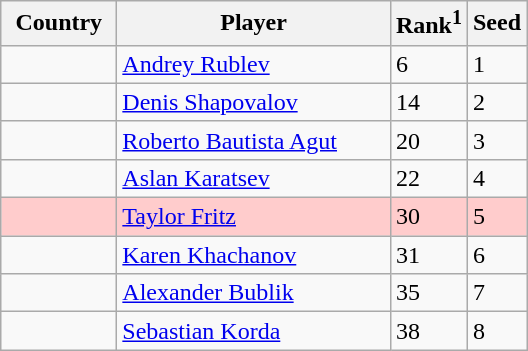<table class="sortable wikitable">
<tr>
<th width="70">Country</th>
<th width="175">Player</th>
<th>Rank<sup>1</sup></th>
<th>Seed</th>
</tr>
<tr>
<td></td>
<td><a href='#'>Andrey Rublev</a></td>
<td>6</td>
<td>1</td>
</tr>
<tr>
<td></td>
<td><a href='#'>Denis Shapovalov</a></td>
<td>14</td>
<td>2</td>
</tr>
<tr>
<td></td>
<td><a href='#'>Roberto Bautista Agut</a></td>
<td>20</td>
<td>3</td>
</tr>
<tr>
<td></td>
<td><a href='#'>Aslan Karatsev</a></td>
<td>22</td>
<td>4</td>
</tr>
<tr bgcolor=#fcc>
<td></td>
<td><a href='#'>Taylor Fritz</a></td>
<td>30</td>
<td>5</td>
</tr>
<tr>
<td></td>
<td><a href='#'>Karen Khachanov</a></td>
<td>31</td>
<td>6</td>
</tr>
<tr>
<td></td>
<td><a href='#'>Alexander Bublik</a></td>
<td>35</td>
<td>7</td>
</tr>
<tr>
<td></td>
<td><a href='#'>Sebastian Korda</a></td>
<td>38</td>
<td>8</td>
</tr>
</table>
